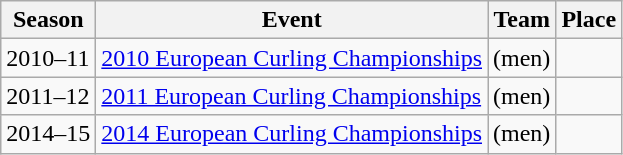<table class="wikitable">
<tr>
<th scope="col">Season</th>
<th scope="col">Event</th>
<th scope="col">Team</th>
<th scope="col">Place</th>
</tr>
<tr>
<td>2010–11</td>
<td><a href='#'>2010 European Curling Championships</a></td>
<td> (men)</td>
<td></td>
</tr>
<tr>
<td>2011–12</td>
<td><a href='#'>2011 European Curling Championships</a></td>
<td> (men)</td>
<td></td>
</tr>
<tr>
<td>2014–15</td>
<td><a href='#'>2014 European Curling Championships</a></td>
<td> (men)</td>
<td></td>
</tr>
</table>
